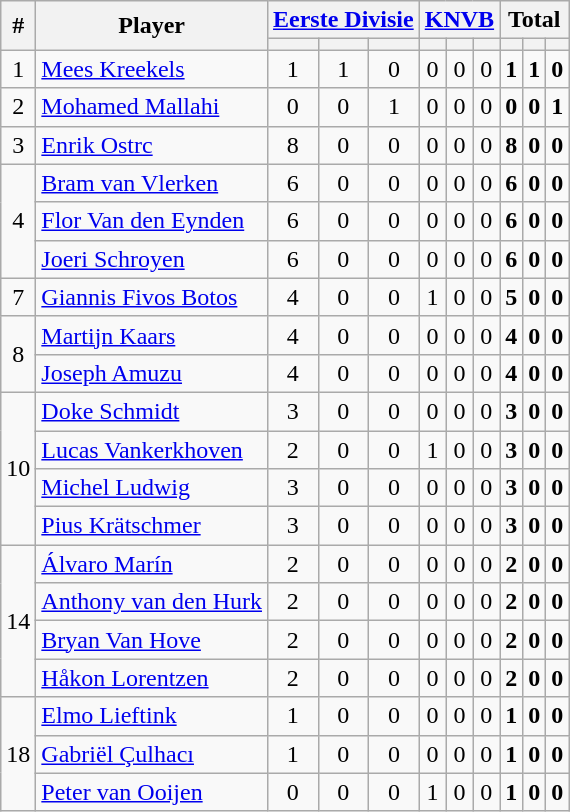<table class="wikitable sortable" style="text-align:center">
<tr>
<th rowspan="2">#</th>
<th rowspan="2">Player</th>
<th colspan="3"><a href='#'>Eerste Divisie</a></th>
<th colspan="3"><a href='#'>KNVB</a></th>
<th colspan="3"><strong>Total</strong></th>
</tr>
<tr>
<th></th>
<th></th>
<th></th>
<th></th>
<th></th>
<th></th>
<th></th>
<th></th>
<th></th>
</tr>
<tr>
<td>1</td>
<td align="left"> <a href='#'>Mees Kreekels</a></td>
<td>1</td>
<td>1</td>
<td>0</td>
<td>0</td>
<td>0</td>
<td>0</td>
<td><strong>1</strong></td>
<td><strong>1</strong></td>
<td><strong>0</strong></td>
</tr>
<tr>
<td>2</td>
<td align="left"> <a href='#'>Mohamed Mallahi</a></td>
<td>0</td>
<td>0</td>
<td>1</td>
<td>0</td>
<td>0</td>
<td>0</td>
<td><strong>0</strong></td>
<td><strong>0</strong></td>
<td><strong>1</strong></td>
</tr>
<tr>
<td>3</td>
<td align="left"> <a href='#'>Enrik Ostrc</a></td>
<td>8</td>
<td>0</td>
<td>0</td>
<td>0</td>
<td>0</td>
<td>0</td>
<td><strong>8</strong></td>
<td><strong>0</strong></td>
<td><strong>0</strong></td>
</tr>
<tr>
<td rowspan=3>4</td>
<td align="left"> <a href='#'>Bram van Vlerken</a></td>
<td>6</td>
<td>0</td>
<td>0</td>
<td>0</td>
<td>0</td>
<td>0</td>
<td><strong>6</strong></td>
<td><strong>0</strong></td>
<td><strong>0</strong></td>
</tr>
<tr>
<td align="left"> <a href='#'>Flor Van den Eynden</a></td>
<td>6</td>
<td>0</td>
<td>0</td>
<td>0</td>
<td>0</td>
<td>0</td>
<td><strong>6</strong></td>
<td><strong>0</strong></td>
<td><strong>0</strong></td>
</tr>
<tr>
<td align="left"> <a href='#'>Joeri Schroyen</a></td>
<td>6</td>
<td>0</td>
<td>0</td>
<td>0</td>
<td>0</td>
<td>0</td>
<td><strong>6</strong></td>
<td><strong>0</strong></td>
<td><strong>0</strong></td>
</tr>
<tr>
<td>7</td>
<td align="left"> <a href='#'>Giannis Fivos Botos</a></td>
<td>4</td>
<td>0</td>
<td>0</td>
<td>1</td>
<td>0</td>
<td>0</td>
<td><strong>5</strong></td>
<td><strong>0</strong></td>
<td><strong>0</strong></td>
</tr>
<tr>
<td rowspan=2>8</td>
<td align="left"> <a href='#'>Martijn Kaars</a></td>
<td>4</td>
<td>0</td>
<td>0</td>
<td>0</td>
<td>0</td>
<td>0</td>
<td><strong>4</strong></td>
<td><strong>0</strong></td>
<td><strong>0</strong></td>
</tr>
<tr>
<td align="left"> <a href='#'>Joseph Amuzu</a></td>
<td>4</td>
<td>0</td>
<td>0</td>
<td>0</td>
<td>0</td>
<td>0</td>
<td><strong>4</strong></td>
<td><strong>0</strong></td>
<td><strong>0</strong></td>
</tr>
<tr>
<td rowspan=4>10</td>
<td align="left"> <a href='#'>Doke Schmidt</a></td>
<td>3</td>
<td>0</td>
<td>0</td>
<td>0</td>
<td>0</td>
<td>0</td>
<td><strong>3</strong></td>
<td><strong>0</strong></td>
<td><strong>0</strong></td>
</tr>
<tr>
<td align="left"> <a href='#'>Lucas Vankerkhoven</a></td>
<td>2</td>
<td>0</td>
<td>0</td>
<td>1</td>
<td>0</td>
<td>0</td>
<td><strong>3</strong></td>
<td><strong>0</strong></td>
<td><strong>0</strong></td>
</tr>
<tr>
<td align="left"> <a href='#'>Michel Ludwig</a></td>
<td>3</td>
<td>0</td>
<td>0</td>
<td>0</td>
<td>0</td>
<td>0</td>
<td><strong>3</strong></td>
<td><strong>0</strong></td>
<td><strong>0</strong></td>
</tr>
<tr>
<td align="left"> <a href='#'>Pius Krätschmer</a></td>
<td>3</td>
<td>0</td>
<td>0</td>
<td>0</td>
<td>0</td>
<td>0</td>
<td><strong>3</strong></td>
<td><strong>0</strong></td>
<td><strong>0</strong></td>
</tr>
<tr>
<td rowspan=4>14</td>
<td align="left"> <a href='#'>Álvaro Marín</a></td>
<td>2</td>
<td>0</td>
<td>0</td>
<td>0</td>
<td>0</td>
<td>0</td>
<td><strong>2</strong></td>
<td><strong>0</strong></td>
<td><strong>0</strong></td>
</tr>
<tr>
<td align="left"> <a href='#'>Anthony van den Hurk</a></td>
<td>2</td>
<td>0</td>
<td>0</td>
<td>0</td>
<td>0</td>
<td>0</td>
<td><strong>2</strong></td>
<td><strong>0</strong></td>
<td><strong>0</strong></td>
</tr>
<tr>
<td align="left"> <a href='#'>Bryan Van Hove</a></td>
<td>2</td>
<td>0</td>
<td>0</td>
<td>0</td>
<td>0</td>
<td>0</td>
<td><strong>2</strong></td>
<td><strong>0</strong></td>
<td><strong>0</strong></td>
</tr>
<tr>
<td align="left"> <a href='#'>Håkon Lorentzen</a></td>
<td>2</td>
<td>0</td>
<td>0</td>
<td>0</td>
<td>0</td>
<td>0</td>
<td><strong>2</strong></td>
<td><strong>0</strong></td>
<td><strong>0</strong></td>
</tr>
<tr>
<td rowspan=3>18</td>
<td align="left"> <a href='#'>Elmo Lieftink</a></td>
<td>1</td>
<td>0</td>
<td>0</td>
<td>0</td>
<td>0</td>
<td>0</td>
<td><strong>1</strong></td>
<td><strong>0</strong></td>
<td><strong>0</strong></td>
</tr>
<tr>
<td align="left"> <a href='#'>Gabriël Çulhacı</a></td>
<td>1</td>
<td>0</td>
<td>0</td>
<td>0</td>
<td>0</td>
<td>0</td>
<td><strong>1</strong></td>
<td><strong>0</strong></td>
<td><strong>0</strong></td>
</tr>
<tr>
<td align="left"> <a href='#'>Peter van Ooijen</a></td>
<td>0</td>
<td>0</td>
<td>0</td>
<td>1</td>
<td>0</td>
<td>0</td>
<td><strong>1</strong></td>
<td><strong>0</strong></td>
<td><strong>0</strong></td>
</tr>
</table>
